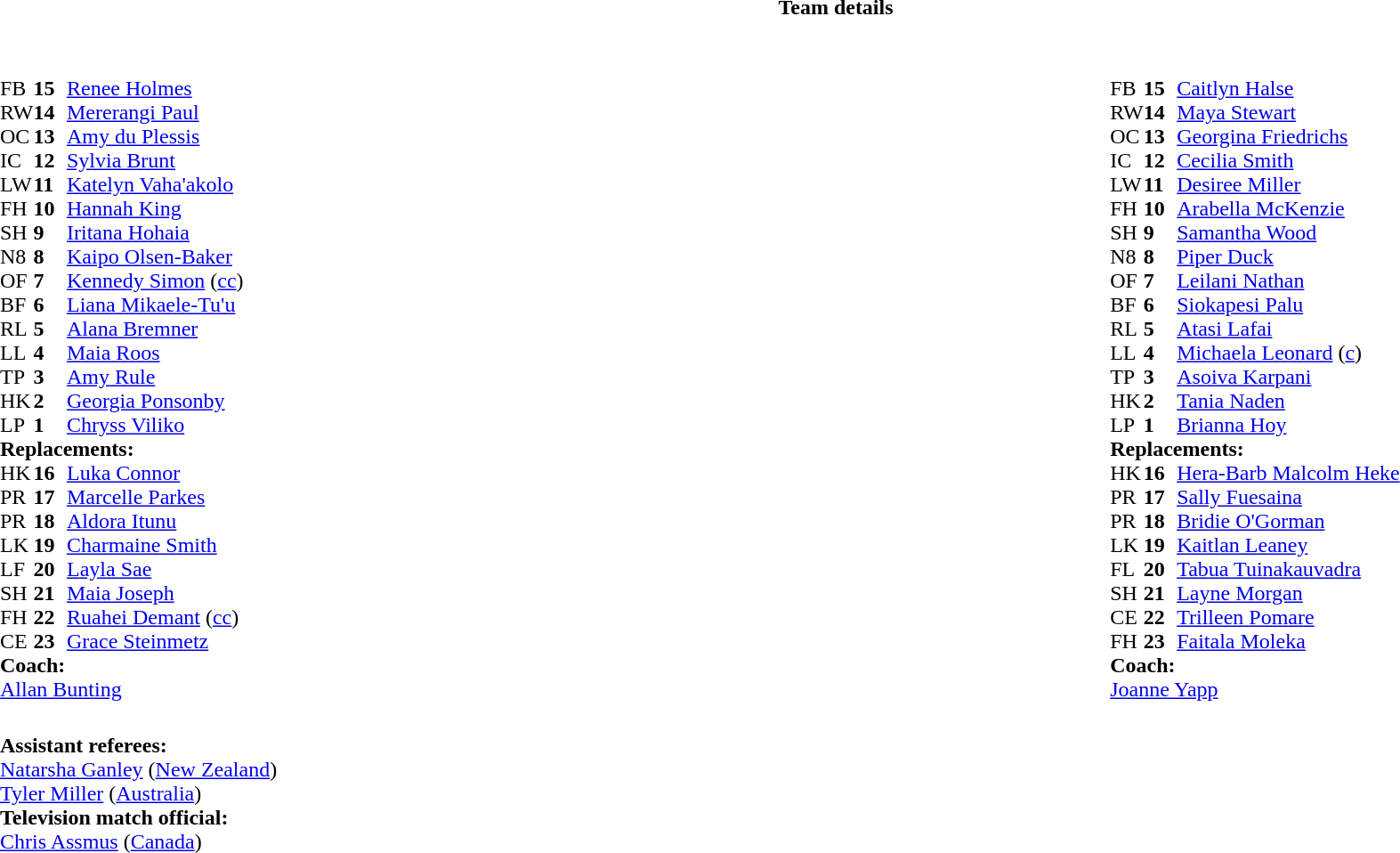<table border="0" style="width:100%;" class="collapsible collapsed">
<tr>
<th>Team details</th>
</tr>
<tr>
<td><br><table width="100%">
<tr>
<td style="vertical-align:top; width:50%"><br><table cellspacing="0" cellpadding="0">
<tr>
<th width="25"></th>
<th width="25"></th>
</tr>
<tr>
<td>FB</td>
<td><strong>15</strong></td>
<td><a href='#'>Renee Holmes</a></td>
</tr>
<tr>
<td>RW</td>
<td><strong>14</strong></td>
<td><a href='#'>Mererangi Paul</a></td>
</tr>
<tr>
<td>OC</td>
<td><strong>13</strong></td>
<td><a href='#'>Amy du Plessis</a></td>
<td></td>
<td></td>
</tr>
<tr>
<td>IC</td>
<td><strong>12</strong></td>
<td><a href='#'>Sylvia Brunt</a></td>
<td></td>
<td></td>
</tr>
<tr>
<td>LW</td>
<td><strong>11</strong></td>
<td><a href='#'>Katelyn Vaha'akolo</a></td>
</tr>
<tr>
<td>FH</td>
<td><strong>10</strong></td>
<td><a href='#'>Hannah King</a></td>
</tr>
<tr>
<td>SH</td>
<td><strong>9</strong></td>
<td><a href='#'>Iritana Hohaia</a></td>
<td></td>
<td></td>
</tr>
<tr>
<td>N8</td>
<td><strong>8</strong></td>
<td><a href='#'>Kaipo Olsen-Baker</a></td>
</tr>
<tr>
<td>OF</td>
<td><strong>7</strong></td>
<td><a href='#'>Kennedy Simon</a> (<a href='#'>cc</a>)</td>
</tr>
<tr>
<td>BF</td>
<td><strong>6</strong></td>
<td><a href='#'>Liana Mikaele-Tu'u</a></td>
<td></td>
<td></td>
</tr>
<tr>
<td>RL</td>
<td><strong>5</strong></td>
<td><a href='#'>Alana Bremner</a></td>
</tr>
<tr>
<td>LL</td>
<td><strong>4</strong></td>
<td><a href='#'>Maia Roos</a></td>
<td></td>
<td></td>
</tr>
<tr>
<td>TP</td>
<td><strong>3</strong></td>
<td><a href='#'>Amy Rule</a></td>
<td></td>
<td></td>
</tr>
<tr>
<td>HK</td>
<td><strong>2</strong></td>
<td><a href='#'>Georgia Ponsonby</a></td>
<td></td>
<td></td>
</tr>
<tr>
<td>LP</td>
<td><strong>1</strong></td>
<td><a href='#'>Chryss Viliko</a></td>
<td></td>
<td></td>
</tr>
<tr>
<td colspan="3"><strong>Replacements:</strong></td>
</tr>
<tr>
<td>HK</td>
<td><strong>16</strong></td>
<td><a href='#'>Luka Connor</a></td>
<td></td>
<td></td>
</tr>
<tr>
<td>PR</td>
<td><strong>17</strong></td>
<td><a href='#'>Marcelle Parkes</a></td>
<td></td>
<td></td>
</tr>
<tr>
<td>PR</td>
<td><strong>18</strong></td>
<td><a href='#'>Aldora Itunu</a></td>
<td></td>
<td></td>
</tr>
<tr>
<td>LK</td>
<td><strong>19</strong></td>
<td><a href='#'>Charmaine Smith</a></td>
<td></td>
<td></td>
</tr>
<tr>
<td>LF</td>
<td><strong>20</strong></td>
<td><a href='#'>Layla Sae</a></td>
<td></td>
<td></td>
</tr>
<tr>
<td>SH</td>
<td><strong>21</strong></td>
<td><a href='#'>Maia Joseph</a></td>
<td></td>
<td></td>
</tr>
<tr>
<td>FH</td>
<td><strong>22</strong></td>
<td><a href='#'>Ruahei Demant</a> (<a href='#'>cc</a>)</td>
<td></td>
<td></td>
</tr>
<tr>
<td>CE</td>
<td><strong>23</strong></td>
<td><a href='#'>Grace Steinmetz</a></td>
<td></td>
<td></td>
</tr>
<tr>
<td colspan="3"><strong>Coach:</strong></td>
</tr>
<tr>
<td colspan="3"><a href='#'>Allan Bunting</a></td>
</tr>
</table>
</td>
<td style="vertical-align:top; width:50%"><br><table cellspacing="0" cellpadding="0" align="center">
<tr>
<th width="25"></th>
<th width="25"></th>
</tr>
<tr>
<td>FB</td>
<td><strong>15</strong></td>
<td><a href='#'>Caitlyn Halse</a></td>
<td></td>
<td></td>
</tr>
<tr>
<td>RW</td>
<td><strong>14</strong></td>
<td><a href='#'>Maya Stewart</a></td>
</tr>
<tr>
<td>OC</td>
<td><strong>13</strong></td>
<td><a href='#'>Georgina Friedrichs</a></td>
</tr>
<tr>
<td>IC</td>
<td><strong>12</strong></td>
<td><a href='#'>Cecilia Smith</a></td>
<td></td>
<td></td>
</tr>
<tr>
<td>LW</td>
<td><strong>11</strong></td>
<td><a href='#'>Desiree Miller</a></td>
</tr>
<tr>
<td>FH</td>
<td><strong>10</strong></td>
<td><a href='#'>Arabella McKenzie</a></td>
</tr>
<tr>
<td>SH</td>
<td><strong>9</strong></td>
<td><a href='#'>Samantha Wood</a></td>
<td></td>
<td></td>
</tr>
<tr>
<td>N8</td>
<td><strong>8</strong></td>
<td><a href='#'>Piper Duck</a></td>
<td></td>
<td></td>
</tr>
<tr>
<td>OF</td>
<td><strong>7</strong></td>
<td><a href='#'>Leilani Nathan</a></td>
</tr>
<tr>
<td>BF</td>
<td><strong>6</strong></td>
<td><a href='#'>Siokapesi Palu</a></td>
</tr>
<tr>
<td>RL</td>
<td><strong>5</strong></td>
<td><a href='#'>Atasi Lafai</a></td>
</tr>
<tr>
<td>LL</td>
<td><strong>4</strong></td>
<td><a href='#'>Michaela Leonard</a> (<a href='#'>c</a>)</td>
<td></td>
<td></td>
</tr>
<tr>
<td>TP</td>
<td><strong>3</strong></td>
<td><a href='#'>Asoiva Karpani</a></td>
<td></td>
<td></td>
</tr>
<tr>
<td>HK</td>
<td><strong>2</strong></td>
<td><a href='#'>Tania Naden</a></td>
<td></td>
<td></td>
</tr>
<tr>
<td>LP</td>
<td><strong>1</strong></td>
<td><a href='#'>Brianna Hoy</a></td>
<td></td>
<td></td>
</tr>
<tr>
<td colspan="3"><strong>Replacements:</strong></td>
</tr>
<tr>
<td>HK</td>
<td><strong>16</strong></td>
<td><a href='#'>Hera-Barb Malcolm Heke</a></td>
<td></td>
<td></td>
</tr>
<tr>
<td>PR</td>
<td><strong>17</strong></td>
<td><a href='#'>Sally Fuesaina</a></td>
<td></td>
<td></td>
</tr>
<tr>
<td>PR</td>
<td><strong>18</strong></td>
<td><a href='#'>Bridie O'Gorman</a></td>
<td></td>
<td></td>
</tr>
<tr>
<td>LK</td>
<td><strong>19</strong></td>
<td><a href='#'>Kaitlan Leaney</a></td>
<td></td>
<td></td>
</tr>
<tr>
<td>FL</td>
<td><strong>20</strong></td>
<td><a href='#'>Tabua Tuinakauvadra</a></td>
<td></td>
<td></td>
</tr>
<tr>
<td>SH</td>
<td><strong>21</strong></td>
<td><a href='#'>Layne Morgan</a></td>
<td></td>
<td></td>
</tr>
<tr>
<td>CE</td>
<td><strong>22</strong></td>
<td><a href='#'>Trilleen Pomare</a></td>
<td></td>
<td></td>
</tr>
<tr>
<td>FH</td>
<td><strong>23</strong></td>
<td><a href='#'>Faitala Moleka</a></td>
<td></td>
<td></td>
</tr>
<tr>
<td colspan="3"><strong>Coach:</strong></td>
</tr>
<tr>
<td colspan="3"><a href='#'>Joanne Yapp</a></td>
</tr>
</table>
</td>
</tr>
</table>
<table width=100%>
<tr>
<td><br><strong>Assistant referees:</strong>
<br><a href='#'>Natarsha Ganley</a> (<a href='#'>New Zealand</a>)
<br><a href='#'>Tyler Miller</a> (<a href='#'>Australia</a>)
<br><strong>Television match official:</strong>
<br><a href='#'>Chris Assmus</a> (<a href='#'>Canada</a>)</td>
</tr>
</table>
</td>
</tr>
</table>
